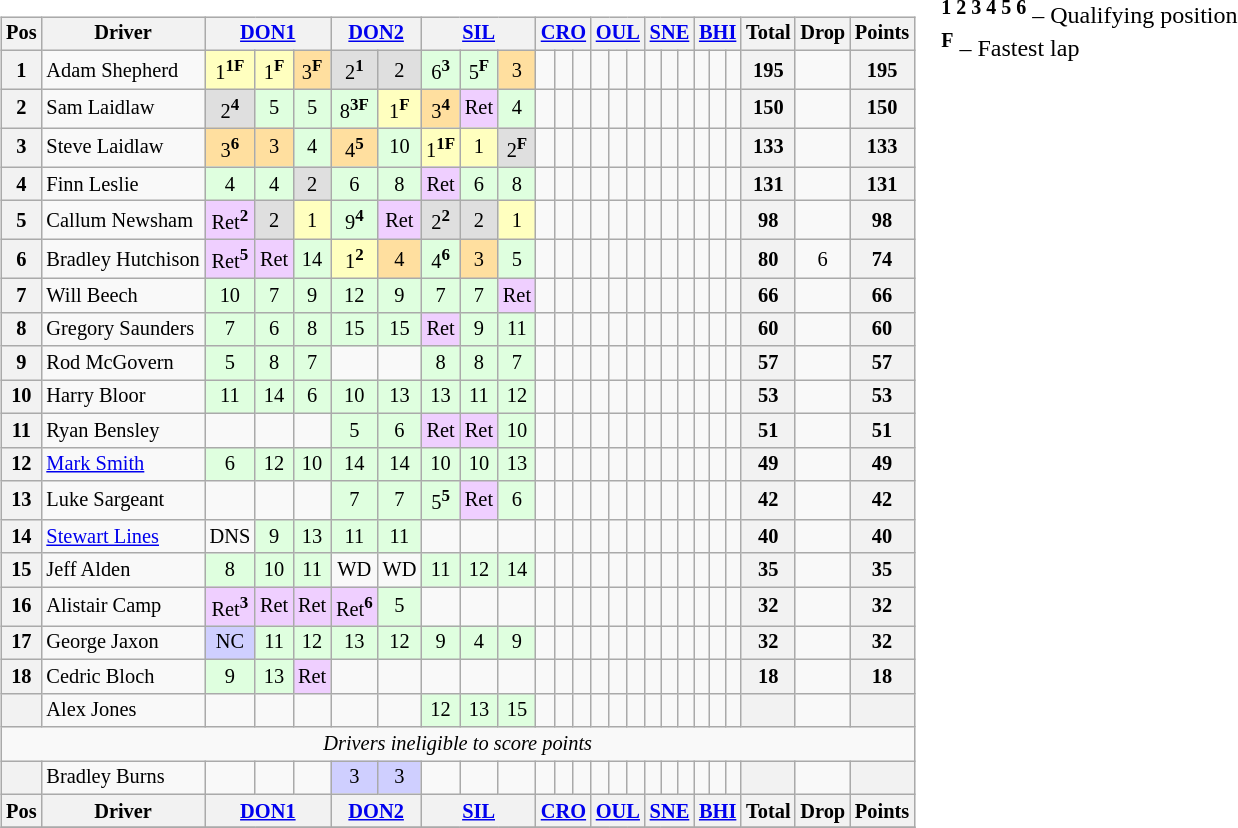<table>
<tr valign="top">
<td><br><table class="wikitable" style="font-size: 85%; text-align: center;">
<tr valign="top">
<th valign="middle">Pos</th>
<th valign="middle">Driver</th>
<th colspan="3"><a href='#'>DON1</a></th>
<th colspan="2"><a href='#'>DON2</a></th>
<th colspan="3"><a href='#'>SIL</a></th>
<th colspan="3"><a href='#'>CRO</a></th>
<th colspan="3"><a href='#'>OUL</a></th>
<th colspan="3"><a href='#'>SNE</a></th>
<th colspan="3"><a href='#'>BHI</a></th>
<th valihn=middle>Total</th>
<th valign=middle>Drop</th>
<th valign=middle>Points</th>
</tr>
<tr>
<th>1</th>
<td align="left"> Adam Shepherd</td>
<td style="background:#ffffbf;">1<sup><strong>1F</strong></sup></td>
<td style="background:#ffffbf;">1<sup><strong>F</strong></sup></td>
<td style="background:#ffdf9f;">3<sup><strong>F</strong></sup></td>
<td style="background:#dfdfdf;">2<sup><strong>1</strong></sup></td>
<td style="background:#dfdfdf;">2</td>
<td style="background:#dfffdf;">6<sup><strong>3</strong></sup></td>
<td style="background:#dfffdf;">5<sup><strong>F</strong></sup></td>
<td style="background:#ffdf9f;">3</td>
<td></td>
<td></td>
<td></td>
<td></td>
<td></td>
<td></td>
<td></td>
<td></td>
<td></td>
<td></td>
<td></td>
<td></td>
<th>195</th>
<td></td>
<th>195</th>
</tr>
<tr>
<th>2</th>
<td align="left"> Sam Laidlaw</td>
<td style="background:#dfdfdf;">2<sup><strong>4</strong></sup></td>
<td style="background:#dfffdf;">5</td>
<td style="background:#dfffdf;">5</td>
<td style="background:#dfffdf;">8<sup><strong>3F</strong></sup></td>
<td style="background:#ffffbf;">1<sup><strong>F</strong></sup></td>
<td style="background:#ffdf9f;">3<sup><strong>4</strong></sup></td>
<td style="background:#efcfff;">Ret</td>
<td style="background:#dfffdf;">4</td>
<td></td>
<td></td>
<td></td>
<td></td>
<td></td>
<td></td>
<td></td>
<td></td>
<td></td>
<td></td>
<td></td>
<td></td>
<th>150</th>
<td></td>
<th>150</th>
</tr>
<tr>
<th>3</th>
<td align="left"> Steve Laidlaw</td>
<td style="background:#ffdf9f;">3<sup><strong>6</strong></sup></td>
<td style="background:#ffdf9f;">3</td>
<td style="background:#dfffdf;">4</td>
<td style="background:#ffdf9f;">4<sup><strong>5</strong></sup></td>
<td style="background:#dfffdf;">10</td>
<td style="background:#ffffbf;">1<sup><strong>1F</strong></sup></td>
<td style="background:#ffffbf;">1</td>
<td style="background:#dfdfdf;">2<sup><strong>F</strong></sup></td>
<td></td>
<td></td>
<td></td>
<td></td>
<td></td>
<td></td>
<td></td>
<td></td>
<td></td>
<td></td>
<td></td>
<td></td>
<th>133</th>
<td></td>
<th>133</th>
</tr>
<tr>
<th>4</th>
<td align="left"> Finn Leslie</td>
<td style="background:#dfffdf;">4</td>
<td style="background:#dfffdf;">4</td>
<td style="background:#dfdfdf;">2</td>
<td style="background:#dfffdf;">6</td>
<td style="background:#dfffdf;">8</td>
<td style="background:#efcfff;">Ret</td>
<td style="background:#dfffdf;">6</td>
<td style="background:#dfffdf;">8</td>
<td></td>
<td></td>
<td></td>
<td></td>
<td></td>
<td></td>
<td></td>
<td></td>
<td></td>
<td></td>
<td></td>
<td></td>
<th>131</th>
<td></td>
<th>131</th>
</tr>
<tr>
<th>5</th>
<td align="left"> Callum Newsham</td>
<td style="background:#efcfff;">Ret<sup><strong>2</strong></sup></td>
<td style="background:#dfdfdf;">2</td>
<td style="background:#ffffbf;">1</td>
<td style="background:#dfffdf;">9<sup><strong>4</strong></sup></td>
<td style="background:#efcfff;">Ret</td>
<td style="background:#dfdfdf;">2<sup><strong>2</strong></sup></td>
<td style="background:#dfdfdf;">2</td>
<td style="background:#ffffbf;">1</td>
<td></td>
<td></td>
<td></td>
<td></td>
<td></td>
<td></td>
<td></td>
<td></td>
<td></td>
<td></td>
<td></td>
<td></td>
<th>98</th>
<td></td>
<th>98</th>
</tr>
<tr>
<th>6</th>
<td align="left" nowrap> Bradley Hutchison</td>
<td style="background:#efcfff;">Ret<sup><strong>5</strong></sup></td>
<td style="background:#efcfff;">Ret</td>
<td style="background:#dfffdf;">14</td>
<td style="background:#ffffbf;">1<sup><strong>2</strong></sup></td>
<td style="background:#ffdf9f;">4</td>
<td style="background:#dfffdf;">4<sup><strong>6</strong></sup></td>
<td style="background:#ffdf9f;">3</td>
<td style="background:#dfffdf;">5</td>
<td></td>
<td></td>
<td></td>
<td></td>
<td></td>
<td></td>
<td></td>
<td></td>
<td></td>
<td></td>
<td></td>
<td></td>
<th>80</th>
<td>6</td>
<th>74</th>
</tr>
<tr>
<th>7</th>
<td align="left"> Will Beech</td>
<td style="background:#dfffdf;">10</td>
<td style="background:#dfffdf;">7</td>
<td style="background:#dfffdf;">9</td>
<td style="background:#dfffdf;">12</td>
<td style="background:#dfffdf;">9</td>
<td style="background:#dfffdf;">7</td>
<td style="background:#dfffdf;">7</td>
<td style="background:#efcfff;">Ret</td>
<td></td>
<td></td>
<td></td>
<td></td>
<td></td>
<td></td>
<td></td>
<td></td>
<td></td>
<td></td>
<td></td>
<td></td>
<th>66</th>
<td></td>
<th>66</th>
</tr>
<tr>
<th>8</th>
<td align="left"> Gregory Saunders</td>
<td style="background:#dfffdf;">7</td>
<td style="background:#dfffdf;">6</td>
<td style="background:#dfffdf;">8</td>
<td style="background:#dfffdf;">15</td>
<td style="background:#dfffdf;">15</td>
<td style="background:#efcfff;">Ret</td>
<td style="background:#dfffdf;">9</td>
<td style="background:#dfffdf;">11</td>
<td></td>
<td></td>
<td></td>
<td></td>
<td></td>
<td></td>
<td></td>
<td></td>
<td></td>
<td></td>
<td></td>
<td></td>
<th>60</th>
<td></td>
<th>60</th>
</tr>
<tr>
<th>9</th>
<td align="left"> Rod McGovern</td>
<td style="background:#dfffdf;">5</td>
<td style="background:#dfffdf;">8</td>
<td style="background:#dfffdf;">7</td>
<td></td>
<td></td>
<td style="background:#dfffdf;">8</td>
<td style="background:#dfffdf;">8</td>
<td style="background:#dfffdf;">7</td>
<td></td>
<td></td>
<td></td>
<td></td>
<td></td>
<td></td>
<td></td>
<td></td>
<td></td>
<td></td>
<td></td>
<td></td>
<th>57</th>
<td></td>
<th>57</th>
</tr>
<tr>
<th>10</th>
<td align="left"> Harry Bloor</td>
<td style="background:#dfffdf;">11</td>
<td style="background:#dfffdf;">14</td>
<td style="background:#dfffdf;">6</td>
<td style="background:#dfffdf;">10</td>
<td style="background:#dfffdf;">13</td>
<td style="background:#dfffdf;">13</td>
<td style="background:#dfffdf;">11</td>
<td style="background:#dfffdf;">12</td>
<td></td>
<td></td>
<td></td>
<td></td>
<td></td>
<td></td>
<td></td>
<td></td>
<td></td>
<td></td>
<td></td>
<td></td>
<th>53</th>
<td></td>
<th>53</th>
</tr>
<tr>
<th>11</th>
<td align="left"> Ryan Bensley</td>
<td></td>
<td></td>
<td></td>
<td style="background:#dfffdf;">5</td>
<td style="background:#dfffdf;">6</td>
<td style="background:#efcfff;">Ret</td>
<td style="background:#efcfff;">Ret</td>
<td style="background:#dfffdf;">10</td>
<td></td>
<td></td>
<td></td>
<td></td>
<td></td>
<td></td>
<td></td>
<td></td>
<td></td>
<td></td>
<td></td>
<td></td>
<th>51</th>
<td></td>
<th>51</th>
</tr>
<tr>
<th>12</th>
<td align="left"> <a href='#'>Mark Smith</a></td>
<td style="background:#dfffdf;">6</td>
<td style="background:#dfffdf;">12</td>
<td style="background:#dfffdf;">10</td>
<td style="background:#dfffdf;">14</td>
<td style="background:#dfffdf;">14</td>
<td style="background:#dfffdf;">10</td>
<td style="background:#dfffdf;">10</td>
<td style="background:#dfffdf;">13</td>
<td></td>
<td></td>
<td></td>
<td></td>
<td></td>
<td></td>
<td></td>
<td></td>
<td></td>
<td></td>
<td></td>
<td></td>
<th>49</th>
<td></td>
<th>49</th>
</tr>
<tr>
<th>13</th>
<td align="left"> Luke Sargeant</td>
<td></td>
<td></td>
<td></td>
<td style="background:#dfffdf;">7</td>
<td style="background:#dfffdf;">7</td>
<td style="background:#dfffdf;">5<sup><strong>5</strong></sup></td>
<td style="background:#efcfff;">Ret</td>
<td style="background:#dfffdf;">6</td>
<td></td>
<td></td>
<td></td>
<td></td>
<td></td>
<td></td>
<td></td>
<td></td>
<td></td>
<td></td>
<td></td>
<td></td>
<th>42</th>
<td></td>
<th>42</th>
</tr>
<tr>
<th>14</th>
<td align="left"> <a href='#'>Stewart Lines</a></td>
<td>DNS</td>
<td style="background:#dfffdf;">9</td>
<td style="background:#dfffdf;">13</td>
<td style="background:#dfffdf;">11</td>
<td style="background:#dfffdf;">11</td>
<td></td>
<td></td>
<td></td>
<td></td>
<td></td>
<td></td>
<td></td>
<td></td>
<td></td>
<td></td>
<td></td>
<td></td>
<td></td>
<td></td>
<td></td>
<th>40</th>
<td></td>
<th>40</th>
</tr>
<tr>
<th>15</th>
<td align="left"> Jeff Alden</td>
<td style="background:#dfffdf;">8</td>
<td style="background:#dfffdf;">10</td>
<td style="background:#dfffdf;">11</td>
<td>WD</td>
<td>WD</td>
<td style="background:#dfffdf;">11</td>
<td style="background:#dfffdf;">12</td>
<td style="background:#dfffdf;">14</td>
<td></td>
<td></td>
<td></td>
<td></td>
<td></td>
<td></td>
<td></td>
<td></td>
<td></td>
<td></td>
<td></td>
<td></td>
<th>35</th>
<td></td>
<th>35</th>
</tr>
<tr>
<th>16</th>
<td align="left"> Alistair Camp</td>
<td style="background:#efcfff;">Ret<sup><strong>3</strong></sup></td>
<td style="background:#efcfff;">Ret</td>
<td style="background:#efcfff;">Ret</td>
<td style="background:#efcfff;">Ret<sup><strong>6</strong></sup></td>
<td style="background:#dfffdf;">5</td>
<td></td>
<td></td>
<td></td>
<td></td>
<td></td>
<td></td>
<td></td>
<td></td>
<td></td>
<td></td>
<td></td>
<td></td>
<td></td>
<td></td>
<td></td>
<th>32</th>
<td></td>
<th>32</th>
</tr>
<tr>
<th>17</th>
<td align="left"> George Jaxon</td>
<td style="background:#cfcfff;">NC</td>
<td style="background:#dfffdf;">11</td>
<td style="background:#dfffdf;">12</td>
<td style="background:#dfffdf;">13</td>
<td style="background:#dfffdf;">12</td>
<td style="background:#dfffdf;">9</td>
<td style="background:#dfffdf;">4</td>
<td style="background:#dfffdf;">9</td>
<td></td>
<td></td>
<td></td>
<td></td>
<td></td>
<td></td>
<td></td>
<td></td>
<td></td>
<td></td>
<td></td>
<td></td>
<th>32</th>
<td></td>
<th>32</th>
</tr>
<tr>
<th>18</th>
<td align="left"> Cedric Bloch</td>
<td style="background:#dfffdf;">9</td>
<td style="background:#dfffdf;">13</td>
<td style="background:#efcfff;">Ret</td>
<td></td>
<td></td>
<td></td>
<td></td>
<td></td>
<td></td>
<td></td>
<td></td>
<td></td>
<td></td>
<td></td>
<td></td>
<td></td>
<td></td>
<td></td>
<td></td>
<td></td>
<th>18</th>
<td></td>
<th>18</th>
</tr>
<tr>
<th></th>
<td align="left"> Alex Jones</td>
<td></td>
<td></td>
<td></td>
<td></td>
<td></td>
<td style="background:#dfffdf;">12</td>
<td style="background:#dfffdf;">13</td>
<td style="background:#dfffdf;">15</td>
<td></td>
<td></td>
<td></td>
<td></td>
<td></td>
<td></td>
<td></td>
<td></td>
<td></td>
<td></td>
<td></td>
<td></td>
<th></th>
<td></td>
<th></th>
</tr>
<tr>
<td colspan=25><em>Drivers ineligible to score points</em></td>
</tr>
<tr>
<th></th>
<td align="left"> Bradley Burns</td>
<td></td>
<td></td>
<td></td>
<td style="background:#cfcfff;">3</td>
<td style="background:#cfcfff;">3</td>
<td></td>
<td></td>
<td></td>
<td></td>
<td></td>
<td></td>
<td></td>
<td></td>
<td></td>
<td></td>
<td></td>
<td></td>
<td></td>
<td></td>
<td></td>
<th></th>
<td></td>
<th></th>
</tr>
<tr>
<th valign="middle">Pos</th>
<th valign="middle">Driver</th>
<th colspan="3"><a href='#'>DON1</a></th>
<th colspan="2"><a href='#'>DON2</a></th>
<th colspan="3"><a href='#'>SIL</a></th>
<th colspan="3"><a href='#'>CRO</a></th>
<th colspan="3"><a href='#'>OUL</a></th>
<th colspan="3"><a href='#'>SNE</a></th>
<th colspan="3"><a href='#'>BHI</a></th>
<th valihn="middle">Total</th>
<th valign="middle">Drop</th>
<th valign="middle">Points</th>
</tr>
<tr>
</tr>
</table>
</td>
<td><br>
<div>
<sup><strong>1 2 3 4 5 6</strong></sup> – Qualifying position<br>
<sup><strong>F</strong></sup> – Fastest lap<br>
</div></td>
</tr>
</table>
